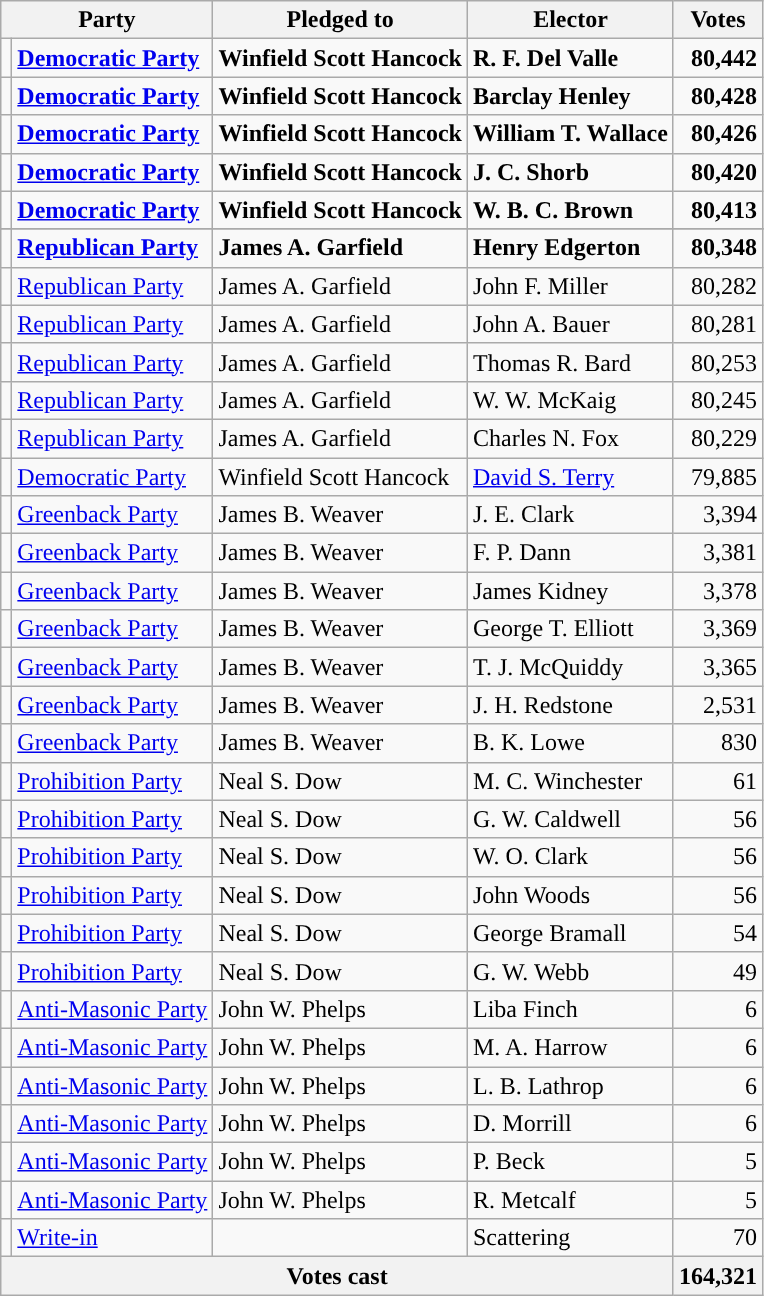<table class="wikitable">
<tr>
<th colspan=2>Party</th>
<th>Pledged to</th>
<th>Elector</th>
<th>Votes</th>
</tr>
<tr style="font-weight:bold">
<td bgcolor=></td>
<td><a href='#'>Democratic Party</a></td>
<td>Winfield Scott Hancock</td>
<td>R. F. Del Valle</td>
<td align=right>80,442</td>
</tr>
<tr style="font-weight:bold">
<td bgcolor=></td>
<td><a href='#'>Democratic Party</a></td>
<td>Winfield Scott Hancock</td>
<td>Barclay Henley</td>
<td align=right>80,428</td>
</tr>
<tr style="font-weight:bold">
<td bgcolor=></td>
<td><a href='#'>Democratic Party</a></td>
<td>Winfield Scott Hancock</td>
<td>William T. Wallace</td>
<td align=right>80,426</td>
</tr>
<tr style="font-weight:bold">
<td bgcolor=></td>
<td><a href='#'>Democratic Party</a></td>
<td>Winfield Scott Hancock</td>
<td>J. C. Shorb</td>
<td align=right>80,420</td>
</tr>
<tr style="font-weight:bold">
<td bgcolor=></td>
<td><a href='#'>Democratic Party</a></td>
<td>Winfield Scott Hancock</td>
<td>W. B. C. Brown</td>
<td align=right>80,413</td>
</tr>
<tr>
</tr>
<tr style="font-weight:bold">
<td></td>
<td><a href='#'>Republican Party</a></td>
<td>James A. Garfield</td>
<td>Henry Edgerton</td>
<td align="right">80,348</td>
</tr>
<tr>
<td></td>
<td><a href='#'>Republican Party</a></td>
<td>James A. Garfield</td>
<td>John F. Miller</td>
<td align="right">80,282</td>
</tr>
<tr>
<td></td>
<td><a href='#'>Republican Party</a></td>
<td>James A. Garfield</td>
<td>John A. Bauer</td>
<td align="right">80,281</td>
</tr>
<tr>
<td></td>
<td><a href='#'>Republican Party</a></td>
<td>James A. Garfield</td>
<td>Thomas R. Bard</td>
<td align="right">80,253</td>
</tr>
<tr>
<td></td>
<td><a href='#'>Republican Party</a></td>
<td>James A. Garfield</td>
<td>W. W. McKaig</td>
<td align="right">80,245</td>
</tr>
<tr>
<td></td>
<td><a href='#'>Republican Party</a></td>
<td>James A. Garfield</td>
<td>Charles N. Fox</td>
<td align="right">80,229</td>
</tr>
<tr>
<td></td>
<td><a href='#'>Democratic Party</a></td>
<td>Winfield Scott Hancock</td>
<td><a href='#'>David S. Terry</a></td>
<td align="right">79,885</td>
</tr>
<tr>
<td></td>
<td><a href='#'>Greenback Party</a></td>
<td>James B. Weaver</td>
<td>J. E. Clark</td>
<td align="right">3,394</td>
</tr>
<tr>
<td></td>
<td><a href='#'>Greenback Party</a></td>
<td>James B. Weaver</td>
<td>F. P. Dann</td>
<td align="right">3,381</td>
</tr>
<tr>
<td></td>
<td><a href='#'>Greenback Party</a></td>
<td>James B. Weaver</td>
<td>James Kidney</td>
<td align="right">3,378</td>
</tr>
<tr>
<td></td>
<td><a href='#'>Greenback Party</a></td>
<td>James B. Weaver</td>
<td>George T. Elliott</td>
<td align="right">3,369</td>
</tr>
<tr>
<td></td>
<td><a href='#'>Greenback Party</a></td>
<td>James B. Weaver</td>
<td>T. J. McQuiddy</td>
<td align="right">3,365</td>
</tr>
<tr>
<td></td>
<td><a href='#'>Greenback Party</a></td>
<td>James B. Weaver</td>
<td>J. H. Redstone</td>
<td align="right">2,531</td>
</tr>
<tr>
<td></td>
<td><a href='#'>Greenback Party</a></td>
<td>James B. Weaver</td>
<td>B. K. Lowe</td>
<td align="right">830</td>
</tr>
<tr>
<td></td>
<td><a href='#'>Prohibition Party</a></td>
<td>Neal S. Dow</td>
<td>M. C. Winchester</td>
<td align="right">61</td>
</tr>
<tr>
<td></td>
<td><a href='#'>Prohibition Party</a></td>
<td>Neal S. Dow</td>
<td>G. W. Caldwell</td>
<td align="right">56</td>
</tr>
<tr>
<td></td>
<td><a href='#'>Prohibition Party</a></td>
<td>Neal S. Dow</td>
<td>W. O. Clark</td>
<td align="right">56</td>
</tr>
<tr>
<td></td>
<td><a href='#'>Prohibition Party</a></td>
<td>Neal S. Dow</td>
<td>John Woods</td>
<td align="right">56</td>
</tr>
<tr>
<td></td>
<td><a href='#'>Prohibition Party</a></td>
<td>Neal S. Dow</td>
<td>George Bramall</td>
<td align="right">54</td>
</tr>
<tr>
<td></td>
<td><a href='#'>Prohibition Party</a></td>
<td>Neal S. Dow</td>
<td>G. W. Webb</td>
<td align="right">49</td>
</tr>
<tr>
<td></td>
<td><a href='#'>Anti-Masonic Party</a></td>
<td>John W. Phelps</td>
<td>Liba Finch</td>
<td align="right">6</td>
</tr>
<tr>
<td></td>
<td><a href='#'>Anti-Masonic Party</a></td>
<td>John W. Phelps</td>
<td>M. A. Harrow</td>
<td align="right">6</td>
</tr>
<tr>
<td></td>
<td><a href='#'>Anti-Masonic Party</a></td>
<td>John W. Phelps</td>
<td>L. B. Lathrop</td>
<td align="right">6</td>
</tr>
<tr>
<td></td>
<td><a href='#'>Anti-Masonic Party</a></td>
<td>John W. Phelps</td>
<td>D. Morrill</td>
<td align="right">6</td>
</tr>
<tr>
<td></td>
<td><a href='#'>Anti-Masonic Party</a></td>
<td>John W. Phelps</td>
<td>P. Beck</td>
<td align="right">5</td>
</tr>
<tr>
<td></td>
<td><a href='#'>Anti-Masonic Party</a></td>
<td>John W. Phelps</td>
<td>R. Metcalf</td>
<td align="right">5</td>
</tr>
<tr>
<td></td>
<td><a href='#'>Write-in</a></td>
<td></td>
<td>Scattering</td>
<td align="right">70</td>
</tr>
<tr>
<th colspan="4">Votes cast</th>
<th>164,321</th>
</tr>
</table>
